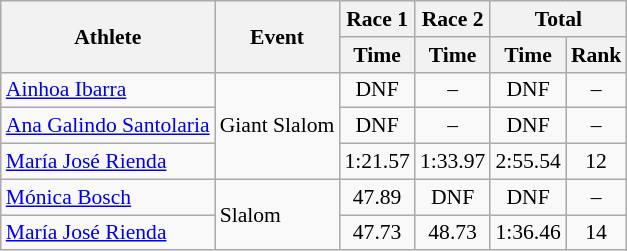<table class="wikitable" style="font-size:90%">
<tr>
<th rowspan="2">Athlete</th>
<th rowspan="2">Event</th>
<th>Race 1</th>
<th>Race 2</th>
<th colspan="2">Total</th>
</tr>
<tr>
<th>Time</th>
<th>Time</th>
<th>Time</th>
<th>Rank</th>
</tr>
<tr>
<td><a href='#'>Ainhoa Ibarra</a></td>
<td rowspan="3">Giant Slalom</td>
<td align="center">DNF</td>
<td align="center">–</td>
<td align="center">DNF</td>
<td align="center">–</td>
</tr>
<tr>
<td><a href='#'>Ana Galindo Santolaria</a></td>
<td align="center">DNF</td>
<td align="center">–</td>
<td align="center">DNF</td>
<td align="center">–</td>
</tr>
<tr>
<td><a href='#'>María José Rienda</a></td>
<td align="center">1:21.57</td>
<td align="center">1:33.97</td>
<td align="center">2:55.54</td>
<td align="center">12</td>
</tr>
<tr>
<td><a href='#'>Mónica Bosch</a></td>
<td rowspan="2">Slalom</td>
<td align="center">47.89</td>
<td align="center">DNF</td>
<td align="center">DNF</td>
<td align="center">–</td>
</tr>
<tr>
<td><a href='#'>María José Rienda</a></td>
<td align="center">47.73</td>
<td align="center">48.73</td>
<td align="center">1:36.46</td>
<td align="center">14</td>
</tr>
</table>
